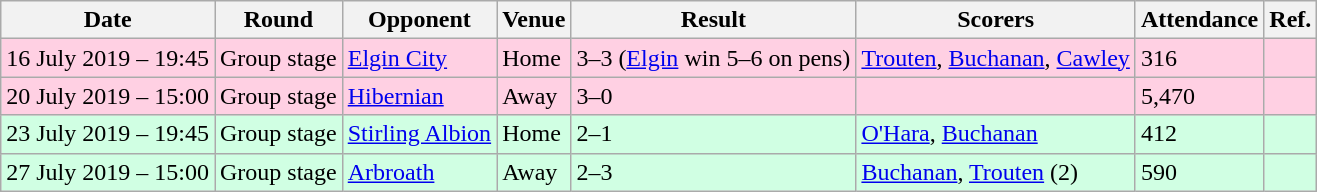<table class="wikitable">
<tr>
<th>Date</th>
<th>Round</th>
<th>Opponent</th>
<th>Venue</th>
<th>Result</th>
<th>Scorers</th>
<th>Attendance</th>
<th>Ref.</th>
</tr>
<tr bgcolor = "#ffd0e3">
<td>16 July 2019 – 19:45</td>
<td>Group stage</td>
<td><a href='#'>Elgin City</a></td>
<td>Home</td>
<td>3–3 (<a href='#'>Elgin</a> win 5–6 on pens)</td>
<td><a href='#'>Trouten</a>, <a href='#'>Buchanan</a>, <a href='#'>Cawley</a></td>
<td>316</td>
<td></td>
</tr>
<tr - bgcolor = "#ffd0e3">
<td>20 July 2019 – 15:00</td>
<td>Group stage</td>
<td><a href='#'>Hibernian</a></td>
<td>Away</td>
<td>3–0</td>
<td></td>
<td>5,470</td>
<td></td>
</tr>
<tr - bgcolor = "#d0ffe3">
<td>23 July 2019 – 19:45</td>
<td>Group stage</td>
<td><a href='#'>Stirling Albion</a></td>
<td>Home</td>
<td>2–1</td>
<td><a href='#'>O'Hara</a>, <a href='#'>Buchanan</a></td>
<td>412</td>
<td></td>
</tr>
<tr - bgcolor = "#d0ffe3">
<td>27 July 2019 – 15:00</td>
<td>Group stage</td>
<td><a href='#'>Arbroath</a></td>
<td>Away</td>
<td>2–3</td>
<td><a href='#'>Buchanan</a>, <a href='#'>Trouten</a> (2)</td>
<td>590</td>
<td></td>
</tr>
</table>
